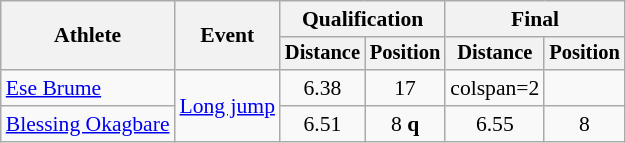<table class=wikitable style="font-size:90%">
<tr>
<th rowspan="2">Athlete</th>
<th rowspan="2">Event</th>
<th colspan="2">Qualification</th>
<th colspan="2">Final</th>
</tr>
<tr style="font-size:95%">
<th>Distance</th>
<th>Position</th>
<th>Distance</th>
<th>Position</th>
</tr>
<tr style=text-align:center>
<td style=text-align:left><a href='#'>Ese Brume</a></td>
<td style=text-align:left rowspan=2><a href='#'>Long jump</a></td>
<td>6.38</td>
<td>17</td>
<td>colspan=2 </td>
</tr>
<tr style=text-align:center>
<td style=text-align:left><a href='#'>Blessing Okagbare</a></td>
<td>6.51</td>
<td>8 <strong>q</strong></td>
<td>6.55</td>
<td>8</td>
</tr>
</table>
